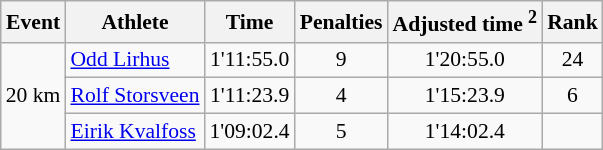<table class="wikitable" style="font-size:90%">
<tr>
<th>Event</th>
<th>Athlete</th>
<th>Time</th>
<th>Penalties</th>
<th>Adjusted time <sup>2</sup></th>
<th>Rank</th>
</tr>
<tr>
<td rowspan="3">20 km</td>
<td><a href='#'>Odd Lirhus</a></td>
<td align="center">1'11:55.0</td>
<td align="center">9</td>
<td align="center">1'20:55.0</td>
<td align="center">24</td>
</tr>
<tr>
<td><a href='#'>Rolf Storsveen</a></td>
<td align="center">1'11:23.9</td>
<td align="center">4</td>
<td align="center">1'15:23.9</td>
<td align="center">6</td>
</tr>
<tr>
<td><a href='#'>Eirik Kvalfoss</a></td>
<td align="center">1'09:02.4</td>
<td align="center">5</td>
<td align="center">1'14:02.4</td>
<td align="center"></td>
</tr>
</table>
